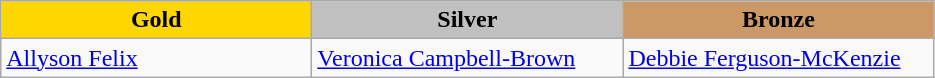<table class="wikitable" style="text-align:left">
<tr align="center">
<td width=200 bgcolor=gold><strong>Gold</strong></td>
<td width=200 bgcolor=silver><strong>Silver</strong></td>
<td width=200 bgcolor=CC9966><strong>Bronze</strong></td>
</tr>
<tr>
<td><a href='#'>Allyson Felix</a><br><em></em></td>
<td><a href='#'>Veronica Campbell-Brown</a><br><em></em></td>
<td><a href='#'>Debbie Ferguson-McKenzie</a><br><em></em></td>
</tr>
</table>
